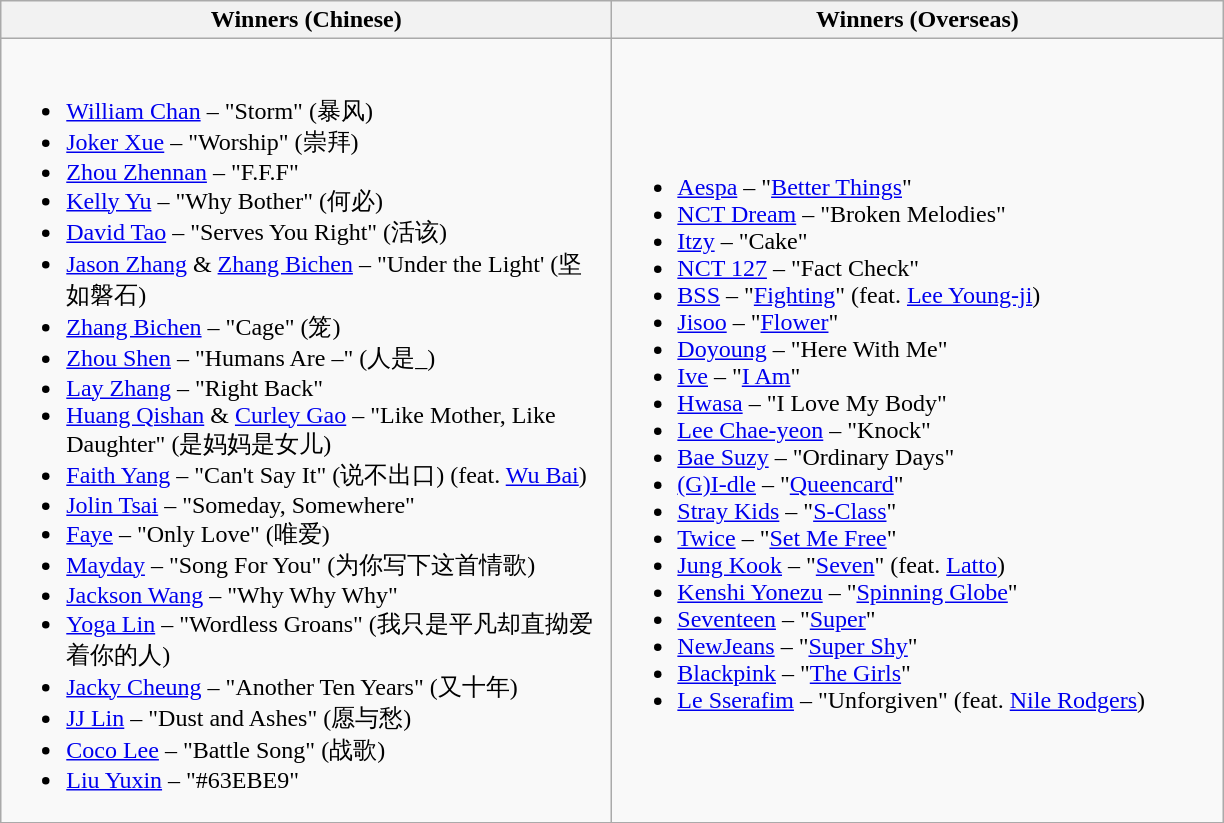<table class="wikitable">
<tr>
<th style="width:25em;">Winners (Chinese)</th>
<th style="width:25em;">Winners (Overseas)</th>
</tr>
<tr>
<td><br><ul><li><a href='#'>William Chan</a> – "Storm" (暴风)</li><li><a href='#'>Joker Xue</a> – "Worship" (崇拜)</li><li><a href='#'>Zhou Zhennan</a> – "F.F.F"</li><li><a href='#'>Kelly Yu</a> – "Why Bother" (何必)</li><li><a href='#'>David Tao</a> – "Serves You Right" (活该)</li><li><a href='#'>Jason Zhang</a> & <a href='#'>Zhang Bichen</a> – "Under the Light' (坚如磐石)</li><li><a href='#'>Zhang Bichen</a> – "Cage" (笼)</li><li><a href='#'>Zhou Shen</a> – "Humans Are –" (人是_)</li><li><a href='#'>Lay Zhang</a> – "Right Back"</li><li><a href='#'>Huang Qishan</a> & <a href='#'>Curley Gao</a> – "Like Mother, Like Daughter" (是妈妈是女儿)</li><li><a href='#'>Faith Yang</a> – "Can't Say It" (说不出口) (feat. <a href='#'>Wu Bai</a>)</li><li><a href='#'>Jolin Tsai</a> – "Someday, Somewhere"</li><li><a href='#'>Faye</a> – "Only Love" (唯爱)</li><li><a href='#'>Mayday</a> – "Song For You" (为你写下这首情歌)</li><li><a href='#'>Jackson Wang</a> – "Why Why Why"</li><li><a href='#'>Yoga Lin</a> – "Wordless Groans" (我只是平凡却直拗爱着你的人)</li><li><a href='#'>Jacky Cheung</a> – "Another Ten Years" (又十年)</li><li><a href='#'>JJ Lin</a> – "Dust and Ashes" (愿与愁)</li><li><a href='#'>Coco Lee</a> – "Battle Song" (战歌)</li><li><a href='#'>Liu Yuxin</a> – "#63EBE9"</li></ul></td>
<td><br><ul><li><a href='#'>Aespa</a> – "<a href='#'>Better Things</a>"</li><li><a href='#'>NCT Dream</a> – "Broken Melodies"</li><li><a href='#'>Itzy</a> – "Cake"</li><li><a href='#'>NCT 127</a> – "Fact Check"</li><li><a href='#'>BSS</a> – "<a href='#'>Fighting</a>" (feat. <a href='#'>Lee Young-ji</a>)</li><li><a href='#'>Jisoo</a> – "<a href='#'>Flower</a>"</li><li><a href='#'>Doyoung</a> – "Here With Me"</li><li><a href='#'>Ive</a> – "<a href='#'>I Am</a>"</li><li><a href='#'>Hwasa</a> – "I Love My Body"</li><li><a href='#'>Lee Chae-yeon</a> – "Knock"</li><li><a href='#'>Bae Suzy</a> – "Ordinary Days"</li><li><a href='#'>(G)I-dle</a> – "<a href='#'>Queencard</a>"</li><li><a href='#'>Stray Kids</a> – "<a href='#'>S-Class</a>"</li><li><a href='#'>Twice</a> – "<a href='#'>Set Me Free</a>"</li><li><a href='#'>Jung Kook</a> – "<a href='#'>Seven</a>" (feat. <a href='#'>Latto</a>)</li><li><a href='#'>Kenshi Yonezu</a> – "<a href='#'>Spinning Globe</a>"</li><li><a href='#'>Seventeen</a> – "<a href='#'>Super</a>"</li><li><a href='#'>NewJeans</a> – "<a href='#'>Super Shy</a>"</li><li><a href='#'>Blackpink</a> – "<a href='#'>The Girls</a>"</li><li><a href='#'>Le Sserafim</a> – "Unforgiven" (feat. <a href='#'>Nile Rodgers</a>)</li></ul></td>
</tr>
</table>
